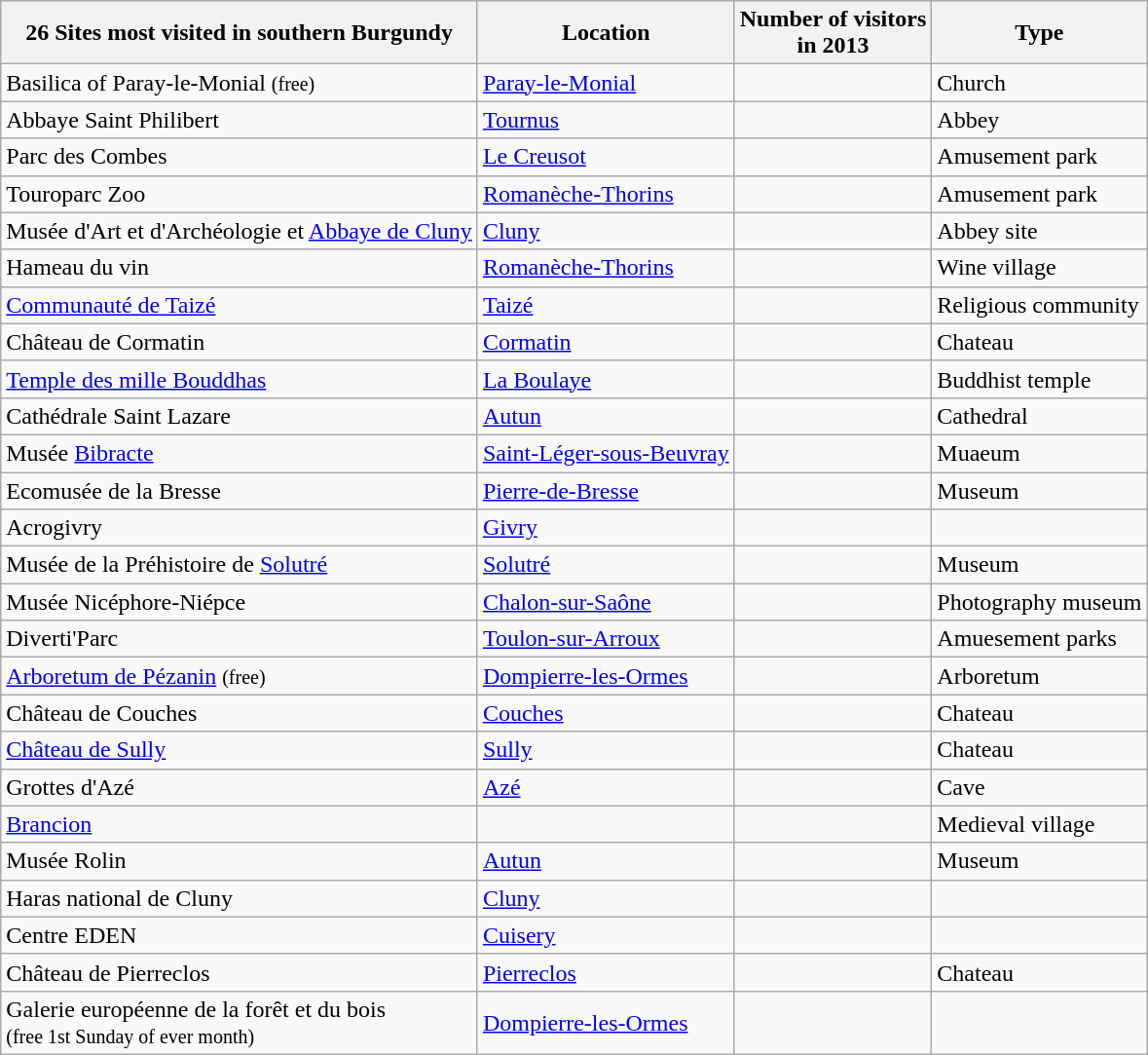<table class="wikitable centre alternance" style=texte-align: ce-nter; line-height:14px>
<tr>
<th scope="col">26 Sites most visited in southern Burgundy</th>
<th scope="col">Location</th>
<th scope="col">Number of visitors<br> in 2013</th>
<th scope="col">Type</th>
</tr>
<tr>
<td>Basilica of Paray-le-Monial <small>(free)</small></td>
<td><a href='#'>Paray-le-Monial</a></td>
<td align="right"></td>
<td>Church</td>
</tr>
<tr>
<td>Abbaye Saint Philibert</td>
<td><a href='#'>Tournus</a></td>
<td align="right"></td>
<td>Abbey</td>
</tr>
<tr>
<td>Parc des Combes</td>
<td><a href='#'>Le Creusot</a></td>
<td align="right"></td>
<td>Amusement park</td>
</tr>
<tr>
<td>Touroparc Zoo</td>
<td><a href='#'>Romanèche-Thorins</a></td>
<td align="right"></td>
<td>Amusement park</td>
</tr>
<tr>
<td>Musée d'Art et d'Archéologie et <a href='#'>Abbaye de Cluny</a></td>
<td><a href='#'>Cluny</a></td>
<td align="right"></td>
<td>Abbey site</td>
</tr>
<tr>
<td>Hameau du vin</td>
<td><a href='#'>Romanèche-Thorins</a></td>
<td align="right"></td>
<td>Wine village</td>
</tr>
<tr>
<td><a href='#'>Communauté de Taizé</a></td>
<td><a href='#'>Taizé</a></td>
<td align="right"></td>
<td>Religious community</td>
</tr>
<tr>
<td>Château de Cormatin</td>
<td><a href='#'>Cormatin</a></td>
<td align="right"></td>
<td>Chateau</td>
</tr>
<tr>
<td><a href='#'>Temple des mille Bouddhas</a></td>
<td><a href='#'>La Boulaye</a></td>
<td align="right"></td>
<td>Buddhist temple</td>
</tr>
<tr>
<td>Cathédrale Saint Lazare</td>
<td><a href='#'>Autun</a></td>
<td align="right"></td>
<td>Cathedral</td>
</tr>
<tr>
<td>Musée <a href='#'>Bibracte</a></td>
<td><a href='#'>Saint-Léger-sous-Beuvray</a></td>
<td align="right"></td>
<td>Muaeum</td>
</tr>
<tr>
<td>Ecomusée de la Bresse</td>
<td><a href='#'>Pierre-de-Bresse</a></td>
<td align="right"></td>
<td>Museum</td>
</tr>
<tr>
<td>Acrogivry</td>
<td><a href='#'>Givry</a></td>
<td align="right"></td>
<td></td>
</tr>
<tr>
<td>Musée de la Préhistoire de <a href='#'>Solutré</a></td>
<td><a href='#'>Solutré</a></td>
<td align="right"></td>
<td>Museum</td>
</tr>
<tr>
<td>Musée Nicéphore-Niépce</td>
<td><a href='#'>Chalon-sur-Saône</a></td>
<td align="right"></td>
<td>Photography museum</td>
</tr>
<tr>
<td>Diverti'Parc</td>
<td><a href='#'>Toulon-sur-Arroux</a></td>
<td align="right"></td>
<td>Amuesement parks</td>
</tr>
<tr>
<td><a href='#'>Arboretum de Pézanin</a> <small>(free)</small></td>
<td><a href='#'>Dompierre-les-Ormes</a></td>
<td align="right"></td>
<td>Arboretum</td>
</tr>
<tr>
<td>Château de Couches</td>
<td><a href='#'>Couches</a></td>
<td align="right"></td>
<td>Chateau</td>
</tr>
<tr>
<td><a href='#'>Château de Sully</a></td>
<td><a href='#'>Sully</a></td>
<td align="right"></td>
<td>Chateau</td>
</tr>
<tr>
<td>Grottes d'Azé</td>
<td><a href='#'>Azé</a></td>
<td align="right"></td>
<td>Cave</td>
</tr>
<tr>
<td><a href='#'>Brancion</a></td>
<td></td>
<td align="right"></td>
<td>Medieval village</td>
</tr>
<tr>
<td>Musée Rolin</td>
<td><a href='#'>Autun</a></td>
<td align="right"></td>
<td>Museum</td>
</tr>
<tr>
<td>Haras national de Cluny</td>
<td><a href='#'>Cluny</a></td>
<td align="right"></td>
<td></td>
</tr>
<tr>
<td>Centre EDEN</td>
<td><a href='#'>Cuisery</a></td>
<td align="right"></td>
<td></td>
</tr>
<tr>
<td>Château de Pierreclos</td>
<td><a href='#'>Pierreclos</a></td>
<td align="right"></td>
<td>Chateau</td>
</tr>
<tr>
<td>Galerie européenne de la forêt et du bois<br><small> (free 1st Sunday of ever month) </small></td>
<td><a href='#'>Dompierre-les-Ormes</a></td>
<td align="right"></td>
<td></td>
</tr>
</table>
